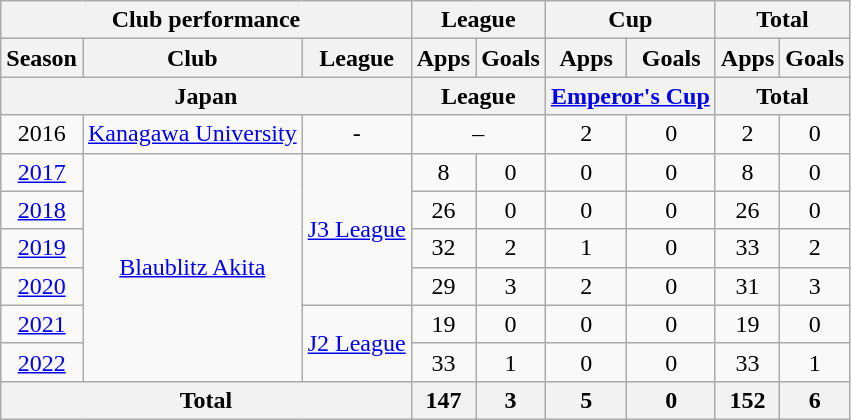<table class="wikitable" style="text-align:center;">
<tr>
<th colspan=3>Club performance</th>
<th colspan=2>League</th>
<th colspan=2>Cup</th>
<th colspan=2>Total</th>
</tr>
<tr>
<th>Season</th>
<th>Club</th>
<th>League</th>
<th>Apps</th>
<th>Goals</th>
<th>Apps</th>
<th>Goals</th>
<th>Apps</th>
<th>Goals</th>
</tr>
<tr>
<th colspan=3>Japan</th>
<th colspan=2>League</th>
<th colspan=2><a href='#'>Emperor's Cup</a></th>
<th colspan=2>Total</th>
</tr>
<tr>
<td>2016</td>
<td rowspan="1"><a href='#'>Kanagawa University</a></td>
<td rowspan="1">-</td>
<td colspan="2">–</td>
<td>2</td>
<td>0</td>
<td>2</td>
<td>0</td>
</tr>
<tr>
<td><a href='#'>2017</a></td>
<td rowspan="6"><a href='#'>Blaublitz Akita</a></td>
<td rowspan="4"><a href='#'>J3 League</a></td>
<td>8</td>
<td>0</td>
<td>0</td>
<td>0</td>
<td>8</td>
<td>0</td>
</tr>
<tr>
<td><a href='#'>2018</a></td>
<td>26</td>
<td>0</td>
<td>0</td>
<td>0</td>
<td>26</td>
<td>0</td>
</tr>
<tr>
<td><a href='#'>2019</a></td>
<td>32</td>
<td>2</td>
<td>1</td>
<td>0</td>
<td>33</td>
<td>2</td>
</tr>
<tr>
<td><a href='#'>2020</a></td>
<td>29</td>
<td>3</td>
<td>2</td>
<td>0</td>
<td>31</td>
<td>3</td>
</tr>
<tr>
<td><a href='#'>2021</a></td>
<td rowspan="2"><a href='#'>J2 League</a></td>
<td>19</td>
<td>0</td>
<td>0</td>
<td>0</td>
<td>19</td>
<td>0</td>
</tr>
<tr>
<td><a href='#'>2022</a></td>
<td>33</td>
<td>1</td>
<td>0</td>
<td>0</td>
<td>33</td>
<td>1</td>
</tr>
<tr>
<th colspan=3>Total</th>
<th>147</th>
<th>3</th>
<th>5</th>
<th>0</th>
<th>152</th>
<th>6</th>
</tr>
</table>
